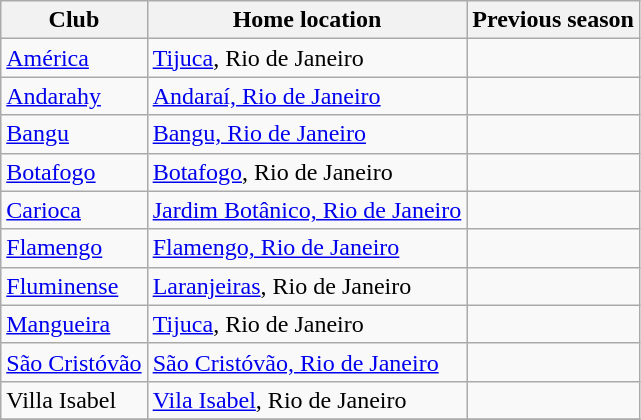<table class="wikitable sortable">
<tr>
<th>Club</th>
<th>Home location</th>
<th>Previous season</th>
</tr>
<tr>
<td><a href='#'>América</a></td>
<td><a href='#'>Tijuca</a>, Rio de Janeiro</td>
<td></td>
</tr>
<tr>
<td><a href='#'>Andarahy</a></td>
<td><a href='#'>Andaraí, Rio de Janeiro</a></td>
<td></td>
</tr>
<tr>
<td><a href='#'>Bangu</a></td>
<td><a href='#'>Bangu, Rio de Janeiro</a></td>
<td></td>
</tr>
<tr>
<td><a href='#'>Botafogo</a></td>
<td><a href='#'>Botafogo</a>, Rio de Janeiro</td>
<td></td>
</tr>
<tr>
<td><a href='#'>Carioca</a></td>
<td><a href='#'>Jardim Botânico, Rio de Janeiro</a></td>
<td></td>
</tr>
<tr>
<td><a href='#'>Flamengo</a></td>
<td><a href='#'>Flamengo, Rio de Janeiro</a></td>
<td></td>
</tr>
<tr>
<td><a href='#'>Fluminense</a></td>
<td><a href='#'>Laranjeiras</a>, Rio de Janeiro</td>
<td></td>
</tr>
<tr>
<td><a href='#'>Mangueira</a></td>
<td><a href='#'>Tijuca</a>, Rio de Janeiro</td>
<td></td>
</tr>
<tr>
<td><a href='#'>São Cristóvão</a></td>
<td><a href='#'>São Cristóvão, Rio de Janeiro</a></td>
<td></td>
</tr>
<tr>
<td>Villa Isabel</td>
<td><a href='#'>Vila Isabel</a>, Rio de Janeiro</td>
<td></td>
</tr>
<tr>
</tr>
</table>
